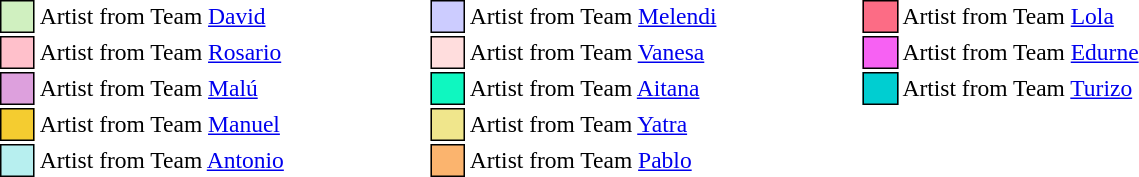<table class="toccolours" style="font-size: 98%; white-space: nowrap; margin-right: auto; margin-left: auto">
<tr>
<td style="background:#d0f0c0; border:1px solid black">     </td>
<td>Artist from Team <a href='#'>David</a></td>
<td>     </td>
<td>     </td>
<td>     </td>
<td>     </td>
<td style="background:#ccccff; border:1px solid black">     </td>
<td>Artist from Team <a href='#'>Melendi</a></td>
<td>     </td>
<td>     </td>
<td>     </td>
<td>     </td>
<td style="background:#FC6C85; border:1px solid black">     </td>
<td>Artist from Team <a href='#'>Lola</a></td>
</tr>
<tr>
<td style="background:pink; border:1px solid black">     </td>
<td>Artist from Team <a href='#'>Rosario</a></td>
<td>     </td>
<td>     </td>
<td>     </td>
<td>     </td>
<td style="background:#ffdddd; border:1px solid black">     </td>
<td>Artist from Team <a href='#'>Vanesa</a></td>
<td>     </td>
<td>     </td>
<td>     </td>
<td>     </td>
<td style="background:#f761f3; border:1px solid black">     </td>
<td>Artist from Team <a href='#'>Edurne</a></td>
</tr>
<tr>
<td style="background:#dda0dd; border:1px solid black">     </td>
<td>Artist from Team <a href='#'>Malú</a></td>
<td>     </td>
<td>     </td>
<td>     </td>
<td>     </td>
<td style="background:#0ff7c0; border:1px solid black">     </td>
<td>Artist from Team <a href='#'>Aitana</a></td>
<td>     </td>
<td>     </td>
<td>     </td>
<td>     </td>
<td style="background:#00ced1; border:1px solid black">     </td>
<td>Artist from Team <a href='#'>Turizo</a></td>
</tr>
<tr>
<td style="background:#F4CC30; border:1px solid black">     </td>
<td>Artist from Team <a href='#'>Manuel</a></td>
<td>     </td>
<td>     </td>
<td>     </td>
<td>     </td>
<td style="background:khaki; border:1px solid black">     </td>
<td>Artist from Team <a href='#'>Yatra</a></td>
</tr>
<tr>
<td style="background:#b7efef; border:1px solid black">     </td>
<td>Artist from Team <a href='#'>Antonio</a></td>
<td>     </td>
<td>     </td>
<td>     </td>
<td>     </td>
<td style="background:#fbb46e; border:1px solid black">     </td>
<td>Artist from Team <a href='#'>Pablo</a></td>
</tr>
</table>
